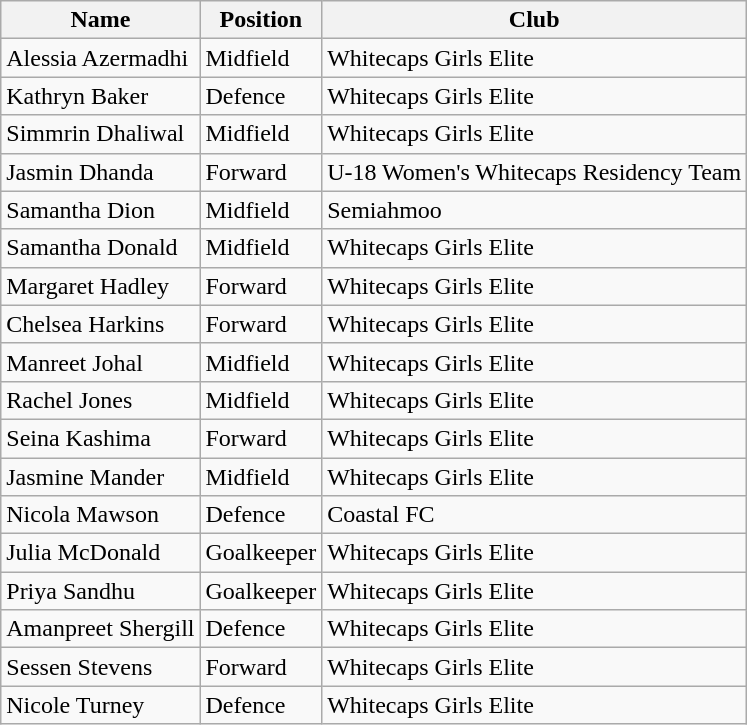<table class="wikitable">
<tr>
<th>Name</th>
<th>Position</th>
<th>Club</th>
</tr>
<tr>
<td>Alessia Azermadhi</td>
<td>Midfield</td>
<td>Whitecaps Girls Elite</td>
</tr>
<tr>
<td>Kathryn Baker</td>
<td>Defence</td>
<td>Whitecaps Girls Elite</td>
</tr>
<tr>
<td>Simmrin Dhaliwal</td>
<td>Midfield</td>
<td>Whitecaps Girls Elite</td>
</tr>
<tr>
<td>Jasmin Dhanda</td>
<td>Forward</td>
<td>U-18 Women's Whitecaps Residency Team</td>
</tr>
<tr>
<td>Samantha Dion</td>
<td>Midfield</td>
<td>Semiahmoo</td>
</tr>
<tr>
<td>Samantha Donald</td>
<td>Midfield</td>
<td>Whitecaps Girls Elite</td>
</tr>
<tr>
<td>Margaret Hadley</td>
<td>Forward</td>
<td>Whitecaps Girls Elite</td>
</tr>
<tr>
<td>Chelsea Harkins</td>
<td>Forward</td>
<td>Whitecaps Girls Elite</td>
</tr>
<tr>
<td>Manreet Johal</td>
<td>Midfield</td>
<td>Whitecaps Girls Elite</td>
</tr>
<tr>
<td>Rachel Jones</td>
<td>Midfield</td>
<td>Whitecaps Girls Elite</td>
</tr>
<tr>
<td>Seina Kashima</td>
<td>Forward</td>
<td>Whitecaps Girls Elite</td>
</tr>
<tr>
<td>Jasmine Mander</td>
<td>Midfield</td>
<td>Whitecaps Girls Elite</td>
</tr>
<tr>
<td>Nicola Mawson</td>
<td>Defence</td>
<td>Coastal FC</td>
</tr>
<tr>
<td>Julia McDonald</td>
<td>Goalkeeper</td>
<td>Whitecaps Girls Elite</td>
</tr>
<tr>
<td>Priya Sandhu</td>
<td>Goalkeeper</td>
<td>Whitecaps Girls Elite</td>
</tr>
<tr>
<td>Amanpreet Shergill</td>
<td>Defence</td>
<td>Whitecaps Girls Elite</td>
</tr>
<tr>
<td>Sessen Stevens</td>
<td>Forward</td>
<td>Whitecaps Girls Elite</td>
</tr>
<tr>
<td>Nicole Turney</td>
<td>Defence</td>
<td>Whitecaps Girls Elite</td>
</tr>
</table>
